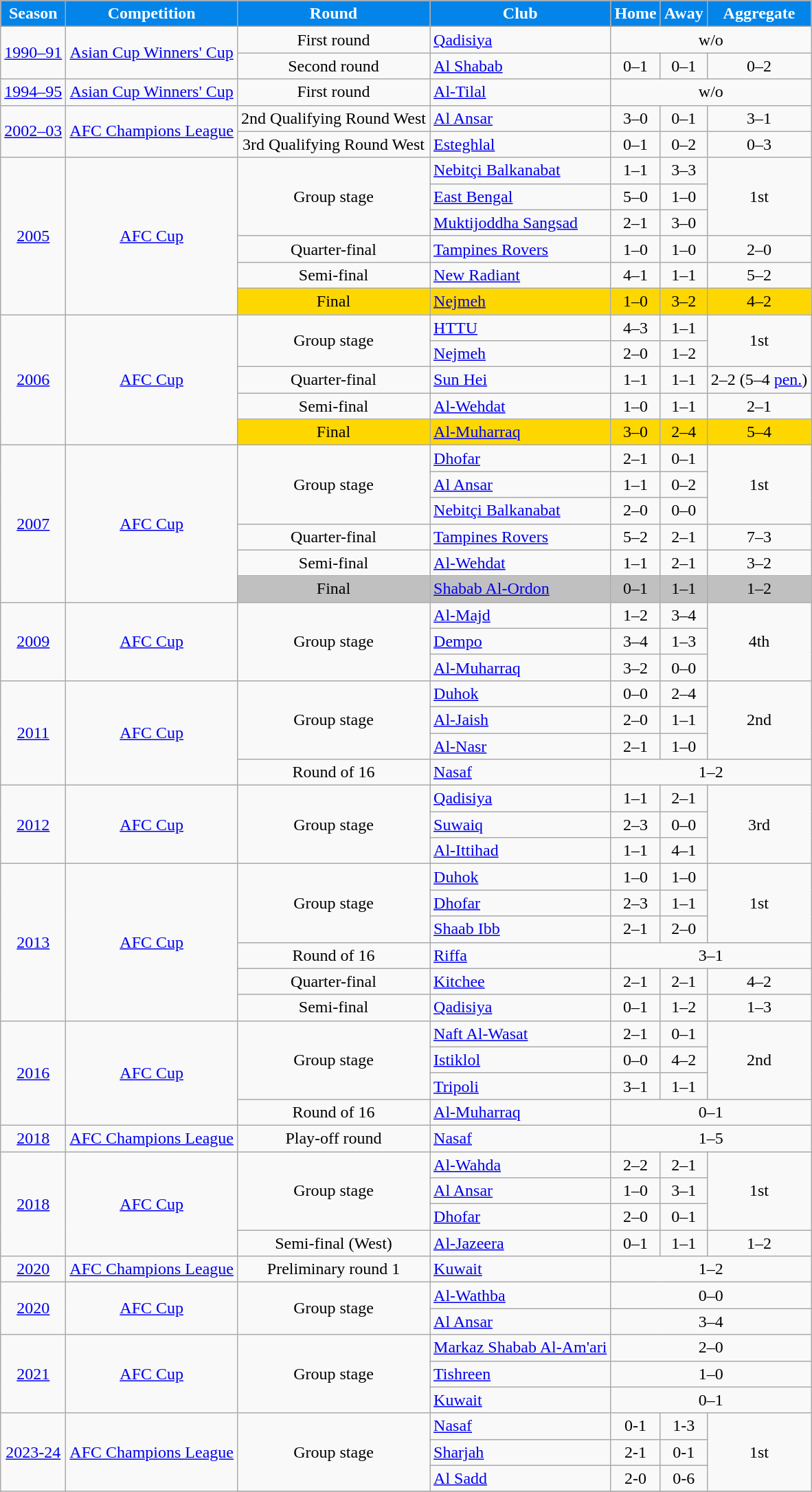<table class="wikitable sortable " style="text-align: center; font-size: 100%;">
<tr>
<th style="color:#FFFFFF; background:#0384e9;">Season</th>
<th style="color:#FFFFFF; background:#0384e9;">Competition</th>
<th style="color:#FFFFFF; background:#0384e9;">Round</th>
<th style="color:#FFFFFF; background:#0384e9;">Club</th>
<th style="color:#FFFFFF; background:#0384e9;">Home</th>
<th style="color:#FFFFFF; background:#0384e9;">Away</th>
<th style="color:#FFFFFF; background:#0384e9;">Aggregate</th>
</tr>
<tr>
<td rowspan="2"><a href='#'>1990–91</a></td>
<td rowspan="2"><a href='#'>Asian Cup Winners' Cup</a></td>
<td>First round</td>
<td align="left"> <a href='#'>Qadisiya</a></td>
<td colspan="3;" style="text-align:center;">w/o</td>
</tr>
<tr>
<td>Second round</td>
<td align="left"> <a href='#'>Al Shabab</a></td>
<td style="text-align:center;">0–1</td>
<td style="text-align:center;">0–1</td>
<td style="text-align:center;">0–2</td>
</tr>
<tr>
<td><a href='#'>1994–95</a></td>
<td><a href='#'>Asian Cup Winners' Cup</a></td>
<td>First round</td>
<td style="text-align:left"> <a href='#'>Al-Tilal</a></td>
<td colspan="3;" style="text-align:center;">w/o</td>
</tr>
<tr>
<td rowspan="2"><a href='#'>2002–03</a></td>
<td rowspan="2"><a href='#'>AFC Champions League</a></td>
<td>2nd Qualifying Round West</td>
<td style="text-align:left"> <a href='#'>Al Ansar</a></td>
<td style="text-align:center;">3–0</td>
<td style="text-align:center;">0–1</td>
<td style="text-align:center;">3–1</td>
</tr>
<tr>
<td>3rd Qualifying Round West</td>
<td style="text-align:left"> <a href='#'>Esteghlal</a></td>
<td style="text-align:center;">0–1</td>
<td style="text-align:center;">0–2</td>
<td style="text-align:center;">0–3</td>
</tr>
<tr>
<td rowspan="6"><a href='#'>2005</a></td>
<td rowspan="6"><a href='#'>AFC Cup</a></td>
<td rowspan="3">Group stage</td>
<td style="text-align:left"> <a href='#'>Nebitçi Balkanabat</a></td>
<td style="text-align:center">1–1</td>
<td style="text-align:center">3–3</td>
<td rowspan="3;" style="text-align:center;">1st</td>
</tr>
<tr>
<td style="text-align:left"> <a href='#'>East Bengal</a></td>
<td style="text-align:center">5–0</td>
<td style="text-align:center">1–0</td>
</tr>
<tr>
<td style="text-align:left"> <a href='#'>Muktijoddha Sangsad</a></td>
<td style="text-align:center">2–1</td>
<td style="text-align:center">3–0</td>
</tr>
<tr>
<td>Quarter-final</td>
<td style="text-align:left"> <a href='#'>Tampines Rovers</a></td>
<td style="text-align:center">1–0</td>
<td style="text-align:center">1–0</td>
<td style="text-align:center;">2–0</td>
</tr>
<tr>
<td>Semi-final</td>
<td style="text-align:left"> <a href='#'>New Radiant</a></td>
<td style="text-align:center">4–1</td>
<td style="text-align:center">1–1</td>
<td style="text-align:center;">5–2</td>
</tr>
<tr style="background:gold;">
<td>Final</td>
<td style="text-align:left"> <a href='#'>Nejmeh</a></td>
<td style="text-align:center">1–0</td>
<td style="text-align:center">3–2</td>
<td style="text-align:center;">4–2</td>
</tr>
<tr>
<td rowspan="5"><a href='#'>2006</a></td>
<td rowspan="5"><a href='#'>AFC Cup</a></td>
<td rowspan="2">Group stage</td>
<td style="text-align:left"> <a href='#'>HTTU</a></td>
<td style="text-align:center">4–3</td>
<td style="text-align:center">1–1</td>
<td rowspan="2;" style="text-align:center;">1st</td>
</tr>
<tr>
<td style="text-align:left"> <a href='#'>Nejmeh</a></td>
<td style="text-align:center">2–0</td>
<td style="text-align:center">1–2</td>
</tr>
<tr>
<td>Quarter-final</td>
<td style="text-align:left"> <a href='#'>Sun Hei</a></td>
<td style="text-align:center">1–1</td>
<td style="text-align:center">1–1</td>
<td style="text-align:center;">2–2 (5–4 <a href='#'>pen.</a>)</td>
</tr>
<tr>
<td>Semi-final</td>
<td style="text-align:left"> <a href='#'>Al-Wehdat</a></td>
<td style="text-align:center">1–0</td>
<td style="text-align:center">1–1</td>
<td style="text-align:center;">2–1</td>
</tr>
<tr style="background:gold;">
<td>Final</td>
<td style="text-align:left"> <a href='#'>Al-Muharraq</a></td>
<td style="text-align:center">3–0</td>
<td style="text-align:center">2–4</td>
<td style="text-align:center;">5–4</td>
</tr>
<tr>
<td rowspan="6"><a href='#'>2007</a></td>
<td rowspan="6"><a href='#'>AFC Cup</a></td>
<td rowspan="3">Group stage</td>
<td style="text-align:left"> <a href='#'>Dhofar</a></td>
<td style="text-align:center">2–1</td>
<td style="text-align:center">0–1</td>
<td rowspan="3;" style="text-align:center;">1st</td>
</tr>
<tr>
<td style="text-align:left"> <a href='#'>Al Ansar</a></td>
<td style="text-align:center">1–1</td>
<td style="text-align:center">0–2</td>
</tr>
<tr>
<td style="text-align:left"> <a href='#'>Nebitçi Balkanabat</a></td>
<td style="text-align:center">2–0</td>
<td style="text-align:center">0–0</td>
</tr>
<tr>
<td>Quarter-final</td>
<td style="text-align:left"> <a href='#'>Tampines Rovers</a></td>
<td style="text-align:center">5–2</td>
<td style="text-align:center">2–1</td>
<td style="text-align:center;">7–3</td>
</tr>
<tr>
<td>Semi-final</td>
<td style="text-align:left"> <a href='#'>Al-Wehdat</a></td>
<td style="text-align:center">1–1</td>
<td style="text-align:center">2–1</td>
<td style="text-align:center;">3–2</td>
</tr>
<tr style="background:silver;">
<td>Final</td>
<td style="text-align:left"> <a href='#'>Shabab Al-Ordon</a></td>
<td style="text-align:center">0–1</td>
<td style="text-align:center">1–1</td>
<td style="text-align:center;">1–2</td>
</tr>
<tr>
<td rowspan="3"><a href='#'>2009</a></td>
<td rowspan="3"><a href='#'>AFC Cup</a></td>
<td rowspan="3">Group stage</td>
<td style="text-align:left"> <a href='#'>Al-Majd</a></td>
<td style="text-align:center">1–2</td>
<td style="text-align:center">3–4</td>
<td rowspan="3;" style="text-align:center;">4th</td>
</tr>
<tr>
<td style="text-align:left"> <a href='#'>Dempo</a></td>
<td style="text-align:center">3–4</td>
<td style="text-align:center">1–3</td>
</tr>
<tr>
<td style="text-align:left"> <a href='#'>Al-Muharraq</a></td>
<td style="text-align:center">3–2</td>
<td style="text-align:center">0–0</td>
</tr>
<tr>
<td rowspan="4"><a href='#'>2011</a></td>
<td rowspan="4"><a href='#'>AFC Cup</a></td>
<td rowspan="3">Group stage</td>
<td style="text-align:left"> <a href='#'>Duhok</a></td>
<td style="text-align:center">0–0</td>
<td style="text-align:center">2–4</td>
<td rowspan="3;" style="text-align:center;">2nd</td>
</tr>
<tr>
<td style="text-align:left"> <a href='#'>Al-Jaish</a></td>
<td style="text-align:center">2–0</td>
<td style="text-align:center">1–1</td>
</tr>
<tr>
<td style="text-align:left"> <a href='#'>Al-Nasr</a></td>
<td style="text-align:center">2–1</td>
<td style="text-align:center">1–0</td>
</tr>
<tr>
<td>Round of 16</td>
<td style="text-align:left"> <a href='#'>Nasaf</a></td>
<td colspan="3;" style="text-align:center;">1–2</td>
</tr>
<tr>
<td rowspan="3"><a href='#'>2012</a></td>
<td rowspan="3"><a href='#'>AFC Cup</a></td>
<td rowspan="3">Group stage</td>
<td style="text-align:left"> <a href='#'>Qadisiya</a></td>
<td style="text-align:center">1–1</td>
<td style="text-align:center">2–1</td>
<td rowspan="3;" style="text-align:center;">3rd</td>
</tr>
<tr>
<td style="text-align:left"> <a href='#'>Suwaiq</a></td>
<td style="text-align:center">2–3</td>
<td style="text-align:center">0–0</td>
</tr>
<tr>
<td style="text-align:left"> <a href='#'>Al-Ittihad</a></td>
<td style="text-align:center">1–1</td>
<td style="text-align:center">4–1</td>
</tr>
<tr>
<td rowspan="6"><a href='#'>2013</a></td>
<td rowspan="6"><a href='#'>AFC Cup</a></td>
<td rowspan="3">Group stage</td>
<td style="text-align:left"> <a href='#'>Duhok</a></td>
<td style="text-align:center">1–0</td>
<td style="text-align:center">1–0</td>
<td rowspan="3;" style="text-align:center;">1st</td>
</tr>
<tr>
<td style="text-align:left"> <a href='#'>Dhofar</a></td>
<td style="text-align:center">2–3</td>
<td style="text-align:center">1–1</td>
</tr>
<tr>
<td style="text-align:left"> <a href='#'>Shaab Ibb</a></td>
<td style="text-align:center">2–1</td>
<td style="text-align:center">2–0</td>
</tr>
<tr>
<td>Round of 16</td>
<td style="text-align:left"> <a href='#'>Riffa</a></td>
<td colspan="3;" style="text-align:center;">3–1</td>
</tr>
<tr>
<td>Quarter-final</td>
<td style="text-align:left"> <a href='#'>Kitchee</a></td>
<td style="text-align:center">2–1</td>
<td style="text-align:center">2–1</td>
<td style="text-align:center;">4–2</td>
</tr>
<tr>
<td>Semi-final</td>
<td style="text-align:left"> <a href='#'>Qadisiya</a></td>
<td style="text-align:center">0–1</td>
<td style="text-align:center">1–2</td>
<td style="text-align:center;">1–3</td>
</tr>
<tr>
<td rowspan="4"><a href='#'>2016</a></td>
<td rowspan="4"><a href='#'>AFC Cup</a></td>
<td rowspan="3">Group stage</td>
<td style="text-align:left"> <a href='#'>Naft Al-Wasat</a></td>
<td style="text-align:center">2–1</td>
<td style="text-align:center">0–1</td>
<td rowspan="3;" style="text-align:center;">2nd</td>
</tr>
<tr>
<td style="text-align:left"> <a href='#'>Istiklol</a></td>
<td style="text-align:center">0–0</td>
<td style="text-align:center">4–2</td>
</tr>
<tr>
<td style="text-align:left"> <a href='#'>Tripoli</a></td>
<td style="text-align:center">3–1</td>
<td style="text-align:center">1–1</td>
</tr>
<tr>
<td>Round of 16</td>
<td style="text-align:left"> <a href='#'>Al-Muharraq</a></td>
<td colspan="3;" style="text-align:center;">0–1</td>
</tr>
<tr>
<td><a href='#'>2018</a></td>
<td><a href='#'>AFC Champions League</a></td>
<td>Play-off round</td>
<td style="text-align:left"> <a href='#'>Nasaf</a></td>
<td colspan="3;" style="text-align:center;">1–5</td>
</tr>
<tr>
<td rowspan="4"><a href='#'>2018</a></td>
<td rowspan="4"><a href='#'>AFC Cup</a></td>
<td rowspan="3">Group stage</td>
<td style="text-align:left"> <a href='#'>Al-Wahda</a></td>
<td style="text-align:center">2–2</td>
<td style="text-align:center">2–1</td>
<td rowspan="3;" style="text-align:center;">1st</td>
</tr>
<tr>
<td style="text-align:left"> <a href='#'>Al Ansar</a></td>
<td style="text-align:center">1–0</td>
<td style="text-align:center">3–1</td>
</tr>
<tr>
<td style="text-align:left"> <a href='#'>Dhofar</a></td>
<td style="text-align:center">2–0</td>
<td style="text-align:center">0–1</td>
</tr>
<tr>
<td>Semi-final (West)</td>
<td style="text-align:left"> <a href='#'>Al-Jazeera</a></td>
<td style="text-align:center">0–1</td>
<td style="text-align:center">1–1</td>
<td style="text-align:center;">1–2</td>
</tr>
<tr>
<td><a href='#'>2020</a></td>
<td><a href='#'>AFC Champions League</a></td>
<td>Preliminary round 1</td>
<td style="text-align:left"> <a href='#'>Kuwait</a></td>
<td colspan="3;" style="text-align:center;">1–2</td>
</tr>
<tr>
<td rowspan="2"><a href='#'>2020</a></td>
<td rowspan="2"><a href='#'>AFC Cup</a></td>
<td rowspan="2">Group stage</td>
<td style="text-align:left"> <a href='#'>Al-Wathba</a></td>
<td colspan="3;" style="text-align:center;">0–0</td>
</tr>
<tr>
<td style="text-align:left"> <a href='#'>Al Ansar</a></td>
<td colspan="3;" style="text-align:center;">3–4</td>
</tr>
<tr>
<td rowspan="3"><a href='#'>2021</a></td>
<td rowspan="3"><a href='#'>AFC Cup</a></td>
<td rowspan="3">Group stage</td>
<td style="text-align:left"> <a href='#'>Markaz Shabab Al-Am'ari</a></td>
<td colspan="3;" style="text-align:center;">2–0</td>
</tr>
<tr>
<td style="text-align:left"> <a href='#'>Tishreen</a></td>
<td colspan="3;" style="text-align:center;">1–0</td>
</tr>
<tr>
<td style="text-align:left"> <a href='#'>Kuwait</a></td>
<td colspan="3;" style="text-align:center;">0–1</td>
</tr>
<tr>
<td rowspan="4"><a href='#'>2023-24</a></td>
<td rowspan="4"><a href='#'>AFC Champions League</a></td>
<td rowspan="3">Group stage</td>
<td style="text-align:left"> <a href='#'>Nasaf</a></td>
<td style="text-align:center">0-1</td>
<td style="text-align:center">1-3</td>
<td rowspan="3;" style="text-align:center;">1st</td>
</tr>
<tr>
<td style="text-align:left"> <a href='#'>Sharjah</a></td>
<td style="text-align:center">2-1</td>
<td style="text-align:center">0-1</td>
</tr>
<tr>
<td style="text-align:left"> <a href='#'>Al Sadd</a></td>
<td style="text-align:center">2-0</td>
<td style="text-align:center">0-6</td>
</tr>
<tr>
</tr>
</table>
